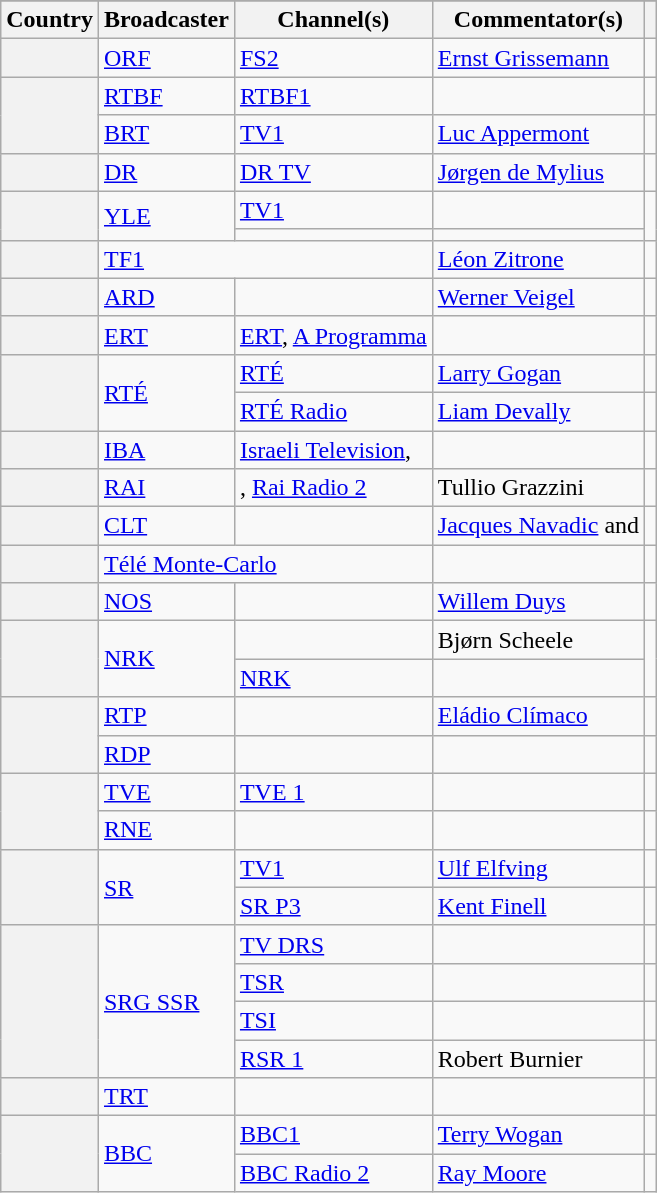<table class="wikitable plainrowheaders">
<tr>
</tr>
<tr>
<th scope="col">Country</th>
<th scope="col">Broadcaster</th>
<th scope="col">Channel(s)</th>
<th scope="col">Commentator(s)</th>
<th scope="col"></th>
</tr>
<tr>
<th scope="row"></th>
<td><a href='#'>ORF</a></td>
<td><a href='#'>FS2</a></td>
<td><a href='#'>Ernst Grissemann</a></td>
<td style="text-align:center"></td>
</tr>
<tr>
<th scope="rowgroup" rowspan="2"></th>
<td><a href='#'>RTBF</a></td>
<td><a href='#'>RTBF1</a></td>
<td></td>
<td style="text-align:center"></td>
</tr>
<tr>
<td><a href='#'>BRT</a></td>
<td><a href='#'>TV1</a></td>
<td><a href='#'>Luc Appermont</a></td>
<td style="text-align:center"></td>
</tr>
<tr>
<th scope="row"></th>
<td><a href='#'>DR</a></td>
<td><a href='#'>DR TV</a></td>
<td><a href='#'>Jørgen de Mylius</a></td>
<td style="text-align:center"></td>
</tr>
<tr>
<th scope="rowgroup" rowspan="2"></th>
<td rowspan="2"><a href='#'>YLE</a></td>
<td><a href='#'>TV1</a></td>
<td></td>
<td style="text-align:center" rowspan="2"></td>
</tr>
<tr>
<td></td>
<td></td>
</tr>
<tr>
<th scope="row"></th>
<td colspan="2"><a href='#'>TF1</a></td>
<td><a href='#'>Léon Zitrone</a></td>
<td style="text-align:center"></td>
</tr>
<tr>
<th scope="row"></th>
<td><a href='#'>ARD</a></td>
<td></td>
<td><a href='#'>Werner Veigel</a></td>
<td style="text-align:center"></td>
</tr>
<tr>
<th scope="row"></th>
<td><a href='#'>ERT</a></td>
<td><a href='#'>ERT</a>, <a href='#'>A Programma</a></td>
<td></td>
<td style="text-align:center"></td>
</tr>
<tr>
<th scope="rowgroup" rowspan="2"></th>
<td rowspan="2"><a href='#'>RTÉ</a></td>
<td><a href='#'>RTÉ</a></td>
<td><a href='#'>Larry Gogan</a></td>
<td style="text-align:center"></td>
</tr>
<tr>
<td><a href='#'>RTÉ Radio</a></td>
<td><a href='#'>Liam Devally</a></td>
<td style="text-align:center"></td>
</tr>
<tr>
<th scope="row"></th>
<td><a href='#'>IBA</a></td>
<td><a href='#'>Israeli Television</a>, </td>
<td></td>
<td style="text-align:center"></td>
</tr>
<tr>
<th scope="row"></th>
<td><a href='#'>RAI</a></td>
<td>, <a href='#'>Rai Radio 2</a></td>
<td>Tullio Grazzini</td>
<td style="text-align:center"></td>
</tr>
<tr>
<th scope="row"></th>
<td><a href='#'>CLT</a></td>
<td></td>
<td><a href='#'>Jacques Navadic</a> and </td>
<td style="text-align:center"></td>
</tr>
<tr>
<th scope="row"></th>
<td colspan="2"><a href='#'>Télé Monte-Carlo</a></td>
<td></td>
<td style="text-align:center"></td>
</tr>
<tr>
<th scope="row"></th>
<td><a href='#'>NOS</a></td>
<td></td>
<td><a href='#'>Willem Duys</a></td>
<td style="text-align:center"></td>
</tr>
<tr>
<th scope="rowgroup" rowspan="2"></th>
<td rowspan="2"><a href='#'>NRK</a></td>
<td></td>
<td>Bjørn Scheele</td>
<td style="text-align:center" rowspan="2"></td>
</tr>
<tr>
<td><a href='#'>NRK</a></td>
<td></td>
</tr>
<tr>
<th scope="rowgroup" rowspan="2"></th>
<td><a href='#'>RTP</a></td>
<td></td>
<td><a href='#'>Eládio Clímaco</a></td>
<td style="text-align:center"></td>
</tr>
<tr>
<td><a href='#'>RDP</a></td>
<td></td>
<td></td>
<td style="text-align:center"></td>
</tr>
<tr>
<th scope="row" rowspan="2"></th>
<td><a href='#'>TVE</a></td>
<td><a href='#'>TVE 1</a></td>
<td></td>
<td style="text-align:center"></td>
</tr>
<tr>
<td><a href='#'>RNE</a></td>
<td></td>
<td></td>
<td style="text-align:center"></td>
</tr>
<tr>
<th scope="rowgroup" rowspan="2"></th>
<td rowspan="2"><a href='#'>SR</a></td>
<td><a href='#'>TV1</a></td>
<td><a href='#'>Ulf Elfving</a></td>
<td style="text-align:center"></td>
</tr>
<tr>
<td><a href='#'>SR P3</a></td>
<td><a href='#'>Kent Finell</a></td>
<td style="text-align:center"></td>
</tr>
<tr>
<th scope="rowgroup" rowspan="4"></th>
<td rowspan="4"><a href='#'>SRG SSR</a></td>
<td><a href='#'>TV DRS</a></td>
<td></td>
<td style="text-align:center"></td>
</tr>
<tr>
<td><a href='#'>TSR</a></td>
<td></td>
<td style="text-align:center"></td>
</tr>
<tr>
<td><a href='#'>TSI</a></td>
<td></td>
<td style="text-align:center"></td>
</tr>
<tr>
<td><a href='#'>RSR 1</a></td>
<td>Robert Burnier</td>
<td style="text-align:center"></td>
</tr>
<tr>
<th scope="row"></th>
<td><a href='#'>TRT</a></td>
<td></td>
<td></td>
<td style="text-align:center"></td>
</tr>
<tr>
<th scope="rowgroup" rowspan="26"></th>
<td rowspan="2"><a href='#'>BBC</a></td>
<td><a href='#'>BBC1</a></td>
<td><a href='#'>Terry Wogan</a></td>
<td style="text-align:center"></td>
</tr>
<tr>
<td><a href='#'>BBC Radio 2</a></td>
<td><a href='#'>Ray Moore</a></td>
<td style="text-align:center"></td>
</tr>
</table>
